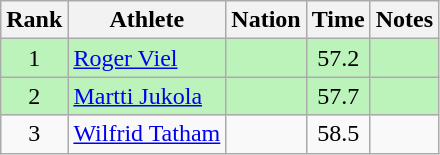<table class="wikitable sortable" style="text-align:center">
<tr>
<th>Rank</th>
<th>Athlete</th>
<th>Nation</th>
<th>Time</th>
<th>Notes</th>
</tr>
<tr bgcolor=bbf3bb>
<td>1</td>
<td align=left><a href='#'>Roger Viel</a></td>
<td align=left></td>
<td>57.2</td>
<td></td>
</tr>
<tr bgcolor=bbf3bb>
<td>2</td>
<td align=left><a href='#'>Martti Jukola</a></td>
<td align=left></td>
<td>57.7</td>
<td></td>
</tr>
<tr>
<td>3</td>
<td align=left><a href='#'>Wilfrid Tatham</a></td>
<td align=left></td>
<td>58.5</td>
<td></td>
</tr>
</table>
